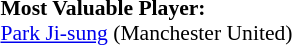<table style="width:50%; font-size:90%;">
<tr>
<td><br><strong>Most Valuable Player:</strong>
<br> <a href='#'>Park Ji-sung</a> (Manchester United)</td>
</tr>
</table>
